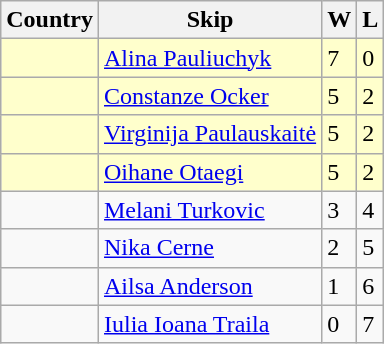<table class=wikitable>
<tr>
<th>Country</th>
<th>Skip</th>
<th>W</th>
<th>L</th>
</tr>
<tr bgcolor=#ffffcc>
<td></td>
<td><a href='#'>Alina Pauliuchyk</a></td>
<td>7</td>
<td>0</td>
</tr>
<tr bgcolor=#ffffcc>
<td></td>
<td><a href='#'>Constanze Ocker</a></td>
<td>5</td>
<td>2</td>
</tr>
<tr bgcolor=#ffffcc>
<td></td>
<td><a href='#'>Virginija Paulauskaitė</a></td>
<td>5</td>
<td>2</td>
</tr>
<tr bgcolor=#ffffcc>
<td></td>
<td><a href='#'>Oihane Otaegi</a></td>
<td>5</td>
<td>2</td>
</tr>
<tr>
<td></td>
<td><a href='#'>Melani Turkovic</a></td>
<td>3</td>
<td>4</td>
</tr>
<tr>
<td></td>
<td><a href='#'>Nika Cerne</a></td>
<td>2</td>
<td>5</td>
</tr>
<tr>
<td></td>
<td><a href='#'>Ailsa Anderson</a></td>
<td>1</td>
<td>6</td>
</tr>
<tr>
<td></td>
<td><a href='#'>Iulia Ioana Traila</a></td>
<td>0</td>
<td>7</td>
</tr>
</table>
